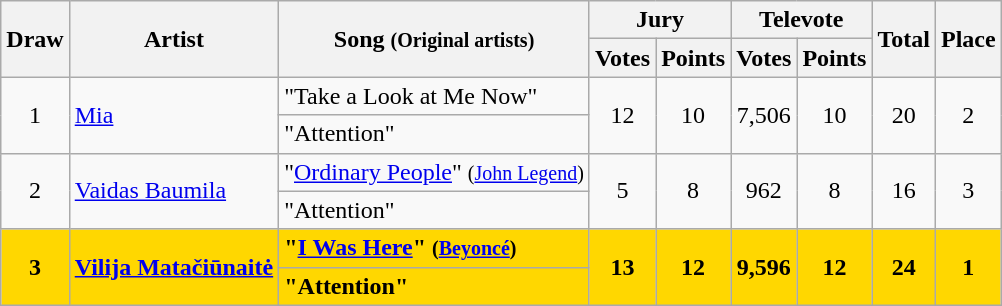<table class="sortable wikitable" style="margin: 1em auto 1em auto; text-align:center;">
<tr>
<th rowspan="2">Draw</th>
<th rowspan="2">Artist</th>
<th rowspan="2">Song <small>(Original artists)</small></th>
<th colspan="2">Jury</th>
<th colspan="2">Televote</th>
<th rowspan="2">Total</th>
<th rowspan="2">Place</th>
</tr>
<tr>
<th>Votes</th>
<th>Points</th>
<th>Votes</th>
<th>Points</th>
</tr>
<tr>
<td rowspan="2">1</td>
<td rowspan="2" align="left"><a href='#'>Mia</a></td>
<td align="left">"Take a Look at Me Now"</td>
<td rowspan="2">12</td>
<td rowspan="2">10</td>
<td rowspan="2">7,506</td>
<td rowspan="2">10</td>
<td rowspan="2">20</td>
<td rowspan="2">2</td>
</tr>
<tr>
<td align="left">"Attention"</td>
</tr>
<tr>
<td rowspan="2">2</td>
<td rowspan="2" align="left"><a href='#'>Vaidas Baumila</a></td>
<td align="left">"<a href='#'>Ordinary People</a>" <small>(<a href='#'>John Legend</a>)</small></td>
<td rowspan="2">5</td>
<td rowspan="2">8</td>
<td rowspan="2">962</td>
<td rowspan="2">8</td>
<td rowspan="2">16</td>
<td rowspan="2">3</td>
</tr>
<tr>
<td align="left">"Attention"</td>
</tr>
<tr style="font-weight:bold; background:gold;">
<td rowspan="2">3</td>
<td rowspan="2" align="left"><a href='#'>Vilija Matačiūnaitė</a></td>
<td align="left">"<a href='#'>I Was Here</a>" <small>(<a href='#'>Beyoncé</a>)</small></td>
<td rowspan="2">13</td>
<td rowspan="2">12</td>
<td rowspan="2">9,596</td>
<td rowspan="2">12</td>
<td rowspan="2">24</td>
<td rowspan="2">1</td>
</tr>
<tr style="font-weight:bold; background:gold;">
<td align="left">"Attention"</td>
</tr>
</table>
